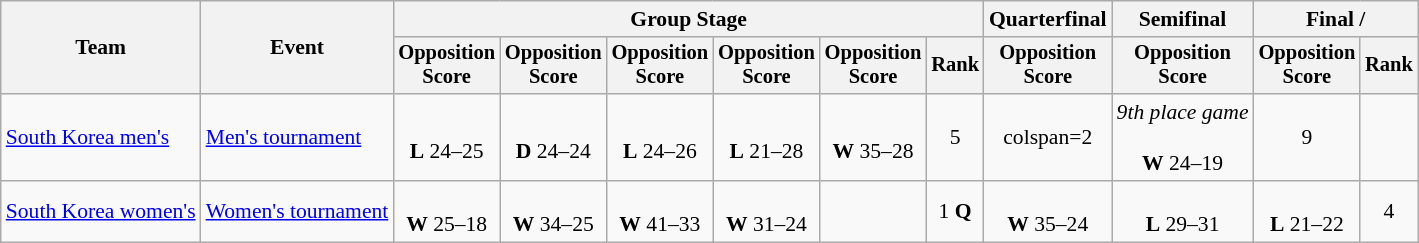<table class="wikitable" style="font-size:90%">
<tr>
<th rowspan=2>Team</th>
<th rowspan=2>Event</th>
<th colspan=6>Group Stage</th>
<th>Quarterfinal</th>
<th>Semifinal</th>
<th colspan=2>Final / </th>
</tr>
<tr style="font-size:95%">
<th>Opposition<br>Score</th>
<th>Opposition<br>Score</th>
<th>Opposition<br>Score</th>
<th>Opposition<br>Score</th>
<th>Opposition<br>Score</th>
<th>Rank</th>
<th>Opposition<br>Score</th>
<th>Opposition<br>Score</th>
<th>Opposition<br>Score</th>
<th>Rank</th>
</tr>
<tr style="text-align: center;">
<td style="text-align: left;"><a href='#'>South Korea men's</a></td>
<td style="text-align: left;"><a href='#'>Men's tournament</a></td>
<td><br><strong>L</strong> 24–25</td>
<td><br><strong>D</strong> 24–24</td>
<td><br><strong>L</strong> 24–26</td>
<td><br><strong>L</strong> 21–28</td>
<td><br><strong>W</strong> 35–28</td>
<td>5</td>
<td>colspan=2 </td>
<td><em>9th place game</em><br><br><strong>W</strong> 24–19</td>
<td>9</td>
</tr>
<tr style="text-align: center;">
<td style="text-align: left;"><a href='#'>South Korea women's</a></td>
<td style="text-align: left;"><a href='#'>Women's tournament</a></td>
<td><br><strong>W</strong> 25–18</td>
<td><br><strong>W</strong> 34–25</td>
<td><br><strong>W</strong> 41–33</td>
<td><br><strong>W</strong> 31–24</td>
<td></td>
<td>1 <strong>Q</strong></td>
<td><br><strong>W</strong> 35–24</td>
<td><br><strong>L</strong> 29–31</td>
<td><br><strong>L</strong> 21–22</td>
<td>4</td>
</tr>
</table>
